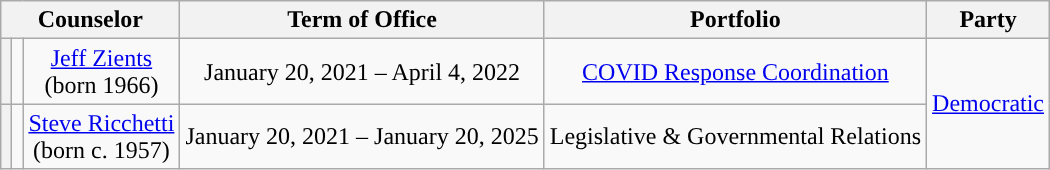<table class="wikitable sortable" style="text-align:center">
<tr>
<th colspan="3">Counselor</th>
<th>Term of Office</th>
<th>Portfolio</th>
<th>Party</th>
</tr>
<tr>
<th style="background:"></th>
<td></td>
<td><a href='#'>Jeff Zients</a><br>(born 1966)</td>
<td>January 20, 2021 – April 4, 2022</td>
<td><a href='#'>COVID Response Coordination</a></td>
<td rowspan="2"><a href='#'>Democratic</a></td>
</tr>
<tr>
<th style="background:"></th>
<td></td>
<td><a href='#'>Steve Ricchetti</a><br>(born c. 1957)</td>
<td>January 20, 2021 – January 20, 2025</td>
<td>Legislative & Governmental Relations</td>
</tr>
</table>
